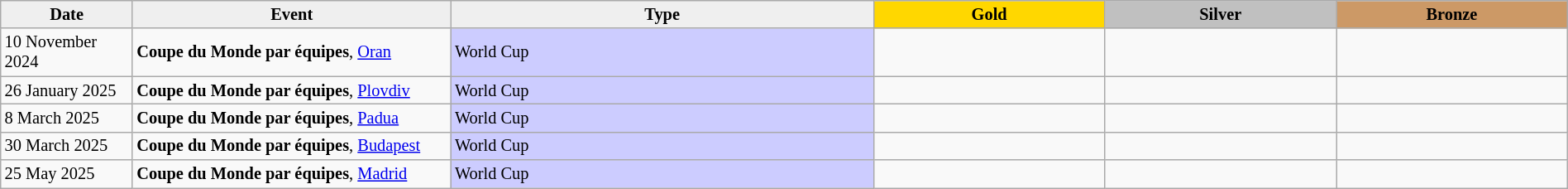<table class="wikitable sortable" style="font-size: 85%" width="100%">
<tr align=center>
<th scope=col style="width:100px; background: #efefef;">Date</th>
<th scope=col style="width:250px; background: #efefef;">Event</th>
<th scope=col style="background: #efefef;">Type</th>
<th scope=col colspan=1 style="width:180px; background: gold;">Gold</th>
<th scope=col colspan=1 style="width:180px; background: silver;">Silver</th>
<th scope=col colspan=1 style="width:180px; background: #cc9966;">Bronze</th>
</tr>
<tr>
<td>10 November 2024</td>
<td><strong>Coupe du Monde par équipes</strong>, <a href='#'>Oran</a></td>
<td bgcolor="#ccccff">World Cup</td>
<td></td>
<td></td>
<td></td>
</tr>
<tr>
<td>26 January 2025</td>
<td><strong>Coupe du Monde par équipes</strong>, <a href='#'>Plovdiv</a></td>
<td bgcolor="#ccccff">World Cup</td>
<td></td>
<td></td>
<td></td>
</tr>
<tr>
<td>8 March 2025</td>
<td><strong>Coupe du Monde par équipes</strong>, <a href='#'>Padua</a></td>
<td bgcolor="#ccccff">World Cup</td>
<td></td>
<td></td>
<td></td>
</tr>
<tr>
<td>30 March 2025</td>
<td><strong>Coupe du Monde par équipes</strong>, <a href='#'>Budapest</a></td>
<td bgcolor="#ccccff">World Cup</td>
<td></td>
<td></td>
<td></td>
</tr>
<tr>
<td>25 May 2025</td>
<td><strong>Coupe du Monde par équipes</strong>, <a href='#'>Madrid</a></td>
<td bgcolor="#ccccff">World Cup</td>
<td></td>
<td></td>
<td></td>
</tr>
</table>
